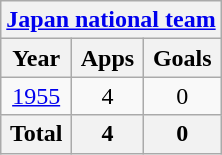<table class="wikitable" style="text-align:center">
<tr>
<th colspan=3><a href='#'>Japan national team</a></th>
</tr>
<tr>
<th>Year</th>
<th>Apps</th>
<th>Goals</th>
</tr>
<tr>
<td><a href='#'>1955</a></td>
<td>4</td>
<td>0</td>
</tr>
<tr>
<th>Total</th>
<th>4</th>
<th>0</th>
</tr>
</table>
